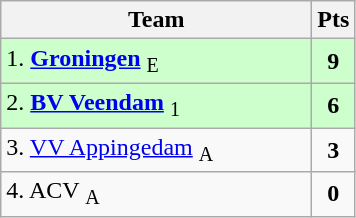<table class="wikitable" style="text-align:center; float:left; margin-right:1em">
<tr>
<th style="width:200px">Team</th>
<th width=20>Pts</th>
</tr>
<tr bgcolor=ccffcc>
<td align=left>1. <strong><a href='#'>Groningen</a></strong> <sub>E</sub></td>
<td><strong>9</strong></td>
</tr>
<tr bgcolor=ccffcc>
<td align=left>2. <strong><a href='#'>BV Veendam</a></strong> <sub>1</sub></td>
<td><strong>6</strong></td>
</tr>
<tr>
<td align=left>3. <a href='#'>VV Appingedam</a> <sub>A</sub></td>
<td><strong>3</strong></td>
</tr>
<tr>
<td align=left>4. ACV <sub>A</sub></td>
<td><strong>0</strong></td>
</tr>
</table>
